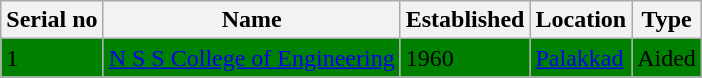<table class="wikitable sortable">
<tr>
<th>Serial no</th>
<th>Name</th>
<th>Established</th>
<th>Location</th>
<th>Type</th>
</tr>
<tr style="background:green;"|>
<td>1</td>
<td><a href='#'>N S S College of Engineering</a></td>
<td>1960</td>
<td><a href='#'>Palakkad</a></td>
<td>Aided</td>
</tr>
</table>
